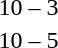<table style="text-align:center">
<tr>
<th width=200></th>
<th width=100></th>
<th width=200></th>
</tr>
<tr>
<td align=right><strong></strong></td>
<td>10 – 3</td>
<td align=left></td>
</tr>
<tr>
<td align=right><strong></strong></td>
<td>10 – 5</td>
<td align=left></td>
</tr>
</table>
